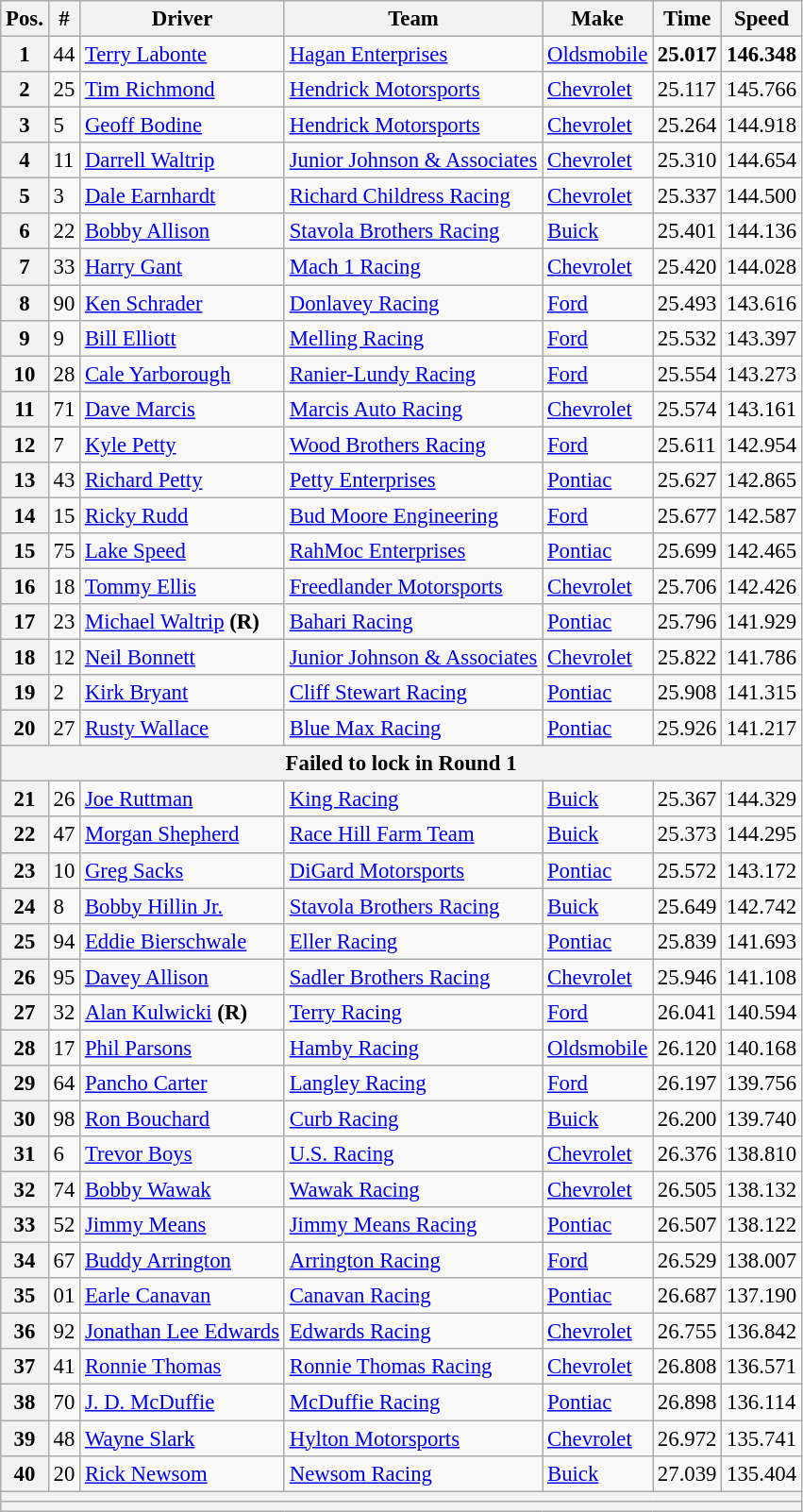<table class="wikitable" style="font-size:95%">
<tr>
<th>Pos.</th>
<th>#</th>
<th>Driver</th>
<th>Team</th>
<th>Make</th>
<th>Time</th>
<th>Speed</th>
</tr>
<tr>
<th>1</th>
<td>44</td>
<td><a href='#'>Terry Labonte</a></td>
<td><a href='#'>Hagan Enterprises</a></td>
<td><a href='#'>Oldsmobile</a></td>
<td><strong>25.017</strong></td>
<td><strong>146.348</strong></td>
</tr>
<tr>
<th>2</th>
<td>25</td>
<td><a href='#'>Tim Richmond</a></td>
<td><a href='#'>Hendrick Motorsports</a></td>
<td><a href='#'>Chevrolet</a></td>
<td>25.117</td>
<td>145.766</td>
</tr>
<tr>
<th>3</th>
<td>5</td>
<td><a href='#'>Geoff Bodine</a></td>
<td><a href='#'>Hendrick Motorsports</a></td>
<td><a href='#'>Chevrolet</a></td>
<td>25.264</td>
<td>144.918</td>
</tr>
<tr>
<th>4</th>
<td>11</td>
<td><a href='#'>Darrell Waltrip</a></td>
<td><a href='#'>Junior Johnson & Associates</a></td>
<td><a href='#'>Chevrolet</a></td>
<td>25.310</td>
<td>144.654</td>
</tr>
<tr>
<th>5</th>
<td>3</td>
<td><a href='#'>Dale Earnhardt</a></td>
<td><a href='#'>Richard Childress Racing</a></td>
<td><a href='#'>Chevrolet</a></td>
<td>25.337</td>
<td>144.500</td>
</tr>
<tr>
<th>6</th>
<td>22</td>
<td><a href='#'>Bobby Allison</a></td>
<td><a href='#'>Stavola Brothers Racing</a></td>
<td><a href='#'>Buick</a></td>
<td>25.401</td>
<td>144.136</td>
</tr>
<tr>
<th>7</th>
<td>33</td>
<td><a href='#'>Harry Gant</a></td>
<td><a href='#'>Mach 1 Racing</a></td>
<td><a href='#'>Chevrolet</a></td>
<td>25.420</td>
<td>144.028</td>
</tr>
<tr>
<th>8</th>
<td>90</td>
<td><a href='#'>Ken Schrader</a></td>
<td><a href='#'>Donlavey Racing</a></td>
<td><a href='#'>Ford</a></td>
<td>25.493</td>
<td>143.616</td>
</tr>
<tr>
<th>9</th>
<td>9</td>
<td><a href='#'>Bill Elliott</a></td>
<td><a href='#'>Melling Racing</a></td>
<td><a href='#'>Ford</a></td>
<td>25.532</td>
<td>143.397</td>
</tr>
<tr>
<th>10</th>
<td>28</td>
<td><a href='#'>Cale Yarborough</a></td>
<td><a href='#'>Ranier-Lundy Racing</a></td>
<td><a href='#'>Ford</a></td>
<td>25.554</td>
<td>143.273</td>
</tr>
<tr>
<th>11</th>
<td>71</td>
<td><a href='#'>Dave Marcis</a></td>
<td><a href='#'>Marcis Auto Racing</a></td>
<td><a href='#'>Chevrolet</a></td>
<td>25.574</td>
<td>143.161</td>
</tr>
<tr>
<th>12</th>
<td>7</td>
<td><a href='#'>Kyle Petty</a></td>
<td><a href='#'>Wood Brothers Racing</a></td>
<td><a href='#'>Ford</a></td>
<td>25.611</td>
<td>142.954</td>
</tr>
<tr>
<th>13</th>
<td>43</td>
<td><a href='#'>Richard Petty</a></td>
<td><a href='#'>Petty Enterprises</a></td>
<td><a href='#'>Pontiac</a></td>
<td>25.627</td>
<td>142.865</td>
</tr>
<tr>
<th>14</th>
<td>15</td>
<td><a href='#'>Ricky Rudd</a></td>
<td><a href='#'>Bud Moore Engineering</a></td>
<td><a href='#'>Ford</a></td>
<td>25.677</td>
<td>142.587</td>
</tr>
<tr>
<th>15</th>
<td>75</td>
<td><a href='#'>Lake Speed</a></td>
<td><a href='#'>RahMoc Enterprises</a></td>
<td><a href='#'>Pontiac</a></td>
<td>25.699</td>
<td>142.465</td>
</tr>
<tr>
<th>16</th>
<td>18</td>
<td><a href='#'>Tommy Ellis</a></td>
<td><a href='#'>Freedlander Motorsports</a></td>
<td><a href='#'>Chevrolet</a></td>
<td>25.706</td>
<td>142.426</td>
</tr>
<tr>
<th>17</th>
<td>23</td>
<td><a href='#'>Michael Waltrip</a> <strong>(R)</strong></td>
<td><a href='#'>Bahari Racing</a></td>
<td><a href='#'>Pontiac</a></td>
<td>25.796</td>
<td>141.929</td>
</tr>
<tr>
<th>18</th>
<td>12</td>
<td><a href='#'>Neil Bonnett</a></td>
<td><a href='#'>Junior Johnson & Associates</a></td>
<td><a href='#'>Chevrolet</a></td>
<td>25.822</td>
<td>141.786</td>
</tr>
<tr>
<th>19</th>
<td>2</td>
<td><a href='#'>Kirk Bryant</a></td>
<td><a href='#'>Cliff Stewart Racing</a></td>
<td><a href='#'>Pontiac</a></td>
<td>25.908</td>
<td>141.315</td>
</tr>
<tr>
<th>20</th>
<td>27</td>
<td><a href='#'>Rusty Wallace</a></td>
<td><a href='#'>Blue Max Racing</a></td>
<td><a href='#'>Pontiac</a></td>
<td>25.926</td>
<td>141.217</td>
</tr>
<tr>
<th colspan="7">Failed to lock in Round 1</th>
</tr>
<tr>
<th>21</th>
<td>26</td>
<td><a href='#'>Joe Ruttman</a></td>
<td><a href='#'>King Racing</a></td>
<td><a href='#'>Buick</a></td>
<td>25.367</td>
<td>144.329</td>
</tr>
<tr>
<th>22</th>
<td>47</td>
<td><a href='#'>Morgan Shepherd</a></td>
<td><a href='#'>Race Hill Farm Team</a></td>
<td><a href='#'>Buick</a></td>
<td>25.373</td>
<td>144.295</td>
</tr>
<tr>
<th>23</th>
<td>10</td>
<td><a href='#'>Greg Sacks</a></td>
<td><a href='#'>DiGard Motorsports</a></td>
<td><a href='#'>Pontiac</a></td>
<td>25.572</td>
<td>143.172</td>
</tr>
<tr>
<th>24</th>
<td>8</td>
<td><a href='#'>Bobby Hillin Jr.</a></td>
<td><a href='#'>Stavola Brothers Racing</a></td>
<td><a href='#'>Buick</a></td>
<td>25.649</td>
<td>142.742</td>
</tr>
<tr>
<th>25</th>
<td>94</td>
<td><a href='#'>Eddie Bierschwale</a></td>
<td><a href='#'>Eller Racing</a></td>
<td><a href='#'>Pontiac</a></td>
<td>25.839</td>
<td>141.693</td>
</tr>
<tr>
<th>26</th>
<td>95</td>
<td><a href='#'>Davey Allison</a></td>
<td><a href='#'>Sadler Brothers Racing</a></td>
<td><a href='#'>Chevrolet</a></td>
<td>25.946</td>
<td>141.108</td>
</tr>
<tr>
<th>27</th>
<td>32</td>
<td><a href='#'>Alan Kulwicki</a> <strong>(R)</strong></td>
<td><a href='#'>Terry Racing</a></td>
<td><a href='#'>Ford</a></td>
<td>26.041</td>
<td>140.594</td>
</tr>
<tr>
<th>28</th>
<td>17</td>
<td><a href='#'>Phil Parsons</a></td>
<td><a href='#'>Hamby Racing</a></td>
<td><a href='#'>Oldsmobile</a></td>
<td>26.120</td>
<td>140.168</td>
</tr>
<tr>
<th>29</th>
<td>64</td>
<td><a href='#'>Pancho Carter</a></td>
<td><a href='#'>Langley Racing</a></td>
<td><a href='#'>Ford</a></td>
<td>26.197</td>
<td>139.756</td>
</tr>
<tr>
<th>30</th>
<td>98</td>
<td><a href='#'>Ron Bouchard</a></td>
<td><a href='#'>Curb Racing</a></td>
<td><a href='#'>Buick</a></td>
<td>26.200</td>
<td>139.740</td>
</tr>
<tr>
<th>31</th>
<td>6</td>
<td><a href='#'>Trevor Boys</a></td>
<td><a href='#'>U.S. Racing</a></td>
<td><a href='#'>Chevrolet</a></td>
<td>26.376</td>
<td>138.810</td>
</tr>
<tr>
<th>32</th>
<td>74</td>
<td><a href='#'>Bobby Wawak</a></td>
<td><a href='#'>Wawak Racing</a></td>
<td><a href='#'>Chevrolet</a></td>
<td>26.505</td>
<td>138.132</td>
</tr>
<tr>
<th>33</th>
<td>52</td>
<td><a href='#'>Jimmy Means</a></td>
<td><a href='#'>Jimmy Means Racing</a></td>
<td><a href='#'>Pontiac</a></td>
<td>26.507</td>
<td>138.122</td>
</tr>
<tr>
<th>34</th>
<td>67</td>
<td><a href='#'>Buddy Arrington</a></td>
<td><a href='#'>Arrington Racing</a></td>
<td><a href='#'>Ford</a></td>
<td>26.529</td>
<td>138.007</td>
</tr>
<tr>
<th>35</th>
<td>01</td>
<td><a href='#'>Earle Canavan</a></td>
<td><a href='#'>Canavan Racing</a></td>
<td><a href='#'>Pontiac</a></td>
<td>26.687</td>
<td>137.190</td>
</tr>
<tr>
<th>36</th>
<td>92</td>
<td><a href='#'>Jonathan Lee Edwards</a></td>
<td><a href='#'>Edwards Racing</a></td>
<td><a href='#'>Chevrolet</a></td>
<td>26.755</td>
<td>136.842</td>
</tr>
<tr>
<th>37</th>
<td>41</td>
<td><a href='#'>Ronnie Thomas</a></td>
<td><a href='#'>Ronnie Thomas Racing</a></td>
<td><a href='#'>Chevrolet</a></td>
<td>26.808</td>
<td>136.571</td>
</tr>
<tr>
<th>38</th>
<td>70</td>
<td><a href='#'>J. D. McDuffie</a></td>
<td><a href='#'>McDuffie Racing</a></td>
<td><a href='#'>Pontiac</a></td>
<td>26.898</td>
<td>136.114</td>
</tr>
<tr>
<th>39</th>
<td>48</td>
<td><a href='#'>Wayne Slark</a></td>
<td><a href='#'>Hylton Motorsports</a></td>
<td><a href='#'>Chevrolet</a></td>
<td>26.972</td>
<td>135.741</td>
</tr>
<tr>
<th>40</th>
<td>20</td>
<td><a href='#'>Rick Newsom</a></td>
<td><a href='#'>Newsom Racing</a></td>
<td><a href='#'>Buick</a></td>
<td>27.039</td>
<td>135.404</td>
</tr>
<tr>
<th colspan="7"></th>
</tr>
<tr>
<th colspan="7"></th>
</tr>
</table>
